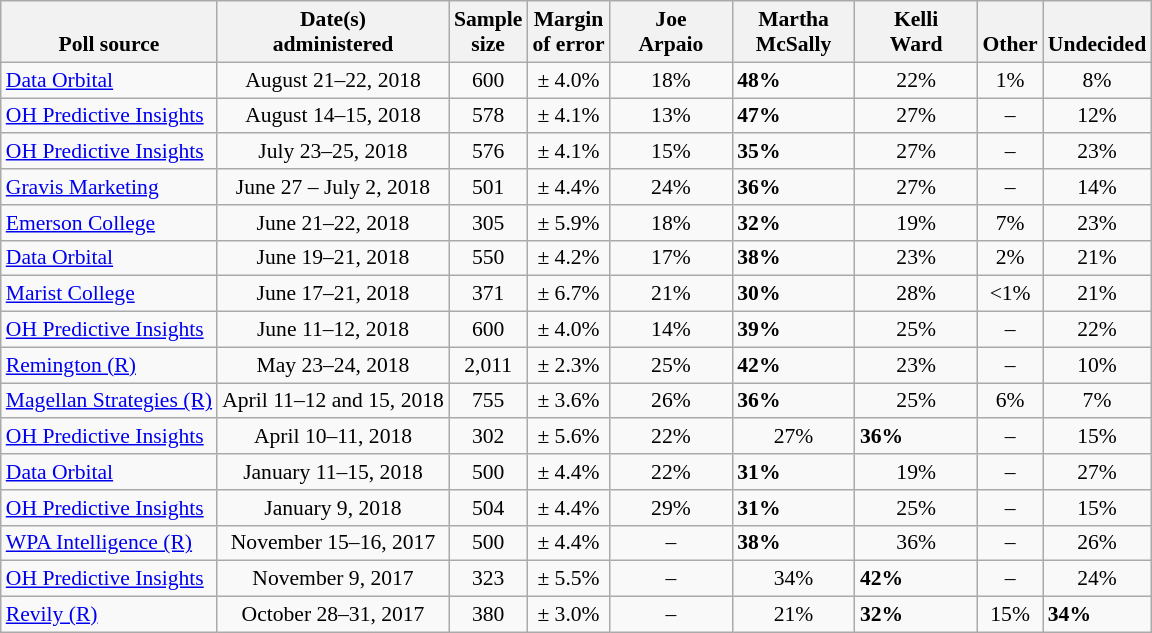<table class="wikitable" style="font-size:90%">
<tr valign=bottom>
<th>Poll source</th>
<th>Date(s)<br>administered</th>
<th>Sample<br>size</th>
<th>Margin<br>of error</th>
<th style="width:75px;">Joe<br>Arpaio</th>
<th style="width:75px;">Martha<br>McSally</th>
<th style="width:75px;">Kelli<br>Ward</th>
<th>Other</th>
<th>Undecided</th>
</tr>
<tr>
<td><a href='#'>Data Orbital</a></td>
<td align=center>August 21–22, 2018</td>
<td align=center>600</td>
<td align=center>± 4.0%</td>
<td align=center>18%</td>
<td><strong>48%</strong></td>
<td align=center>22%</td>
<td align=center>1%</td>
<td align=center>8%</td>
</tr>
<tr>
<td><a href='#'>OH Predictive Insights</a></td>
<td align=center>August 14–15, 2018</td>
<td align=center>578</td>
<td align=center>± 4.1%</td>
<td align=center>13%</td>
<td><strong>47%</strong></td>
<td align=center>27%</td>
<td align=center>–</td>
<td align=center>12%</td>
</tr>
<tr>
<td><a href='#'>OH Predictive Insights</a></td>
<td align=center>July 23–25, 2018</td>
<td align=center>576</td>
<td align=center>± 4.1%</td>
<td align=center>15%</td>
<td><strong>35%</strong></td>
<td align=center>27%</td>
<td align=center>–</td>
<td align=center>23%</td>
</tr>
<tr>
<td><a href='#'>Gravis Marketing</a></td>
<td align=center>June 27 – July 2, 2018</td>
<td align=center>501</td>
<td align=center>± 4.4%</td>
<td align=center>24%</td>
<td><strong>36%</strong></td>
<td align=center>27%</td>
<td align=center>–</td>
<td align=center>14%</td>
</tr>
<tr>
<td><a href='#'>Emerson College</a></td>
<td align=center>June 21–22, 2018</td>
<td align=center>305</td>
<td align=center>± 5.9%</td>
<td align=center>18%</td>
<td><strong>32%</strong></td>
<td align=center>19%</td>
<td align=center>7%</td>
<td align=center>23%</td>
</tr>
<tr>
<td><a href='#'>Data Orbital</a></td>
<td align=center>June 19–21, 2018</td>
<td align=center>550</td>
<td align=center>± 4.2%</td>
<td align=center>17%</td>
<td><strong>38%</strong></td>
<td align=center>23%</td>
<td align=center>2%</td>
<td align=center>21%</td>
</tr>
<tr>
<td><a href='#'>Marist College</a></td>
<td align=center>June 17–21, 2018</td>
<td align=center>371</td>
<td align=center>± 6.7%</td>
<td align=center>21%</td>
<td><strong>30%</strong></td>
<td align=center>28%</td>
<td align=center><1%</td>
<td align=center>21%</td>
</tr>
<tr>
<td><a href='#'>OH Predictive Insights</a></td>
<td align=center>June 11–12, 2018</td>
<td align=center>600</td>
<td align=center>± 4.0%</td>
<td align=center>14%</td>
<td><strong>39%</strong></td>
<td align=center>25%</td>
<td align=center>–</td>
<td align=center>22%</td>
</tr>
<tr>
<td><a href='#'>Remington (R)</a></td>
<td align=center>May 23–24, 2018</td>
<td align=center>2,011</td>
<td align=center>± 2.3%</td>
<td align=center>25%</td>
<td><strong>42%</strong></td>
<td align=center>23%</td>
<td align=center>–</td>
<td align=center>10%</td>
</tr>
<tr>
<td><a href='#'>Magellan Strategies (R)</a></td>
<td align=center>April 11–12 and 15, 2018</td>
<td align=center>755</td>
<td align=center>± 3.6%</td>
<td align=center>26%</td>
<td><strong>36%</strong></td>
<td align=center>25%</td>
<td align=center>6%</td>
<td align=center>7%</td>
</tr>
<tr>
<td><a href='#'>OH Predictive Insights</a></td>
<td align=center>April 10–11, 2018</td>
<td align=center>302</td>
<td align=center>± 5.6%</td>
<td align=center>22%</td>
<td align=center>27%</td>
<td><strong>36%</strong></td>
<td align=center>–</td>
<td align=center>15%</td>
</tr>
<tr>
<td><a href='#'>Data Orbital</a></td>
<td align=center>January 11–15, 2018</td>
<td align=center>500</td>
<td align=center>± 4.4%</td>
<td align=center>22%</td>
<td><strong>31%</strong></td>
<td align=center>19%</td>
<td align=center>–</td>
<td align=center>27%</td>
</tr>
<tr>
<td><a href='#'>OH Predictive Insights</a></td>
<td align=center>January 9, 2018</td>
<td align=center>504</td>
<td align=center>± 4.4%</td>
<td align=center>29%</td>
<td><strong>31%</strong></td>
<td align=center>25%</td>
<td align=center>–</td>
<td align=center>15%</td>
</tr>
<tr>
<td><a href='#'>WPA Intelligence (R)</a></td>
<td align=center>November 15–16, 2017</td>
<td align=center>500</td>
<td align=center>± 4.4%</td>
<td align=center>–</td>
<td><strong>38%</strong></td>
<td align=center>36%</td>
<td align=center>–</td>
<td align=center>26%</td>
</tr>
<tr>
<td><a href='#'>OH Predictive Insights</a></td>
<td align=center>November 9, 2017</td>
<td align=center>323</td>
<td align=center>± 5.5%</td>
<td align=center>–</td>
<td align=center>34%</td>
<td><strong>42%</strong></td>
<td align=center>–</td>
<td align=center>24%</td>
</tr>
<tr>
<td><a href='#'>Revily (R)</a></td>
<td align=center>October 28–31, 2017</td>
<td align=center>380</td>
<td align=center>± 3.0%</td>
<td align=center>–</td>
<td align=center>21%</td>
<td><strong>32%</strong></td>
<td align=center>15%</td>
<td><strong>34%</strong></td>
</tr>
</table>
